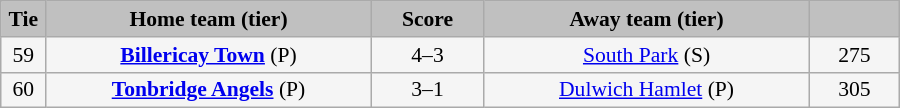<table class="wikitable" style="width: 600px; background:WhiteSmoke; text-align:center; font-size:90%">
<tr>
<td scope="col" style="width:  5.00%; background:silver;"><strong>Tie</strong></td>
<td scope="col" style="width: 36.25%; background:silver;"><strong>Home team (tier)</strong></td>
<td scope="col" style="width: 12.50%; background:silver;"><strong>Score</strong></td>
<td scope="col" style="width: 36.25%; background:silver;"><strong>Away team (tier)</strong></td>
<td scope="col" style="width: 10.00%; background:silver;"><strong></strong></td>
</tr>
<tr>
<td>59</td>
<td><strong><a href='#'>Billericay Town</a></strong> (P)</td>
<td>4–3</td>
<td><a href='#'>South Park</a> (S)</td>
<td>275</td>
</tr>
<tr>
<td>60</td>
<td><strong><a href='#'>Tonbridge Angels</a></strong> (P)</td>
<td>3–1</td>
<td><a href='#'>Dulwich Hamlet</a> (P)</td>
<td>305</td>
</tr>
</table>
